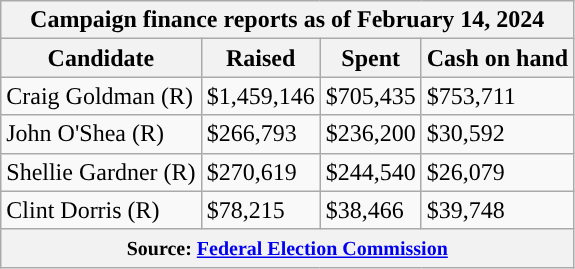<table class="wikitable sortable">
<tr>
<th colspan=4>Campaign finance reports as of February 14, 2024</th>
</tr>
<tr style="text-align:center;">
<th>Candidate</th>
<th>Raised</th>
<th>Spent</th>
<th>Cash on hand</th>
</tr>
<tr>
<td style="background-color:">Craig Goldman (R)</td>
<td>$1,459,146</td>
<td>$705,435</td>
<td>$753,711</td>
</tr>
<tr>
<td style="background-color:">John O'Shea (R)</td>
<td>$266,793</td>
<td>$236,200</td>
<td>$30,592</td>
</tr>
<tr>
<td style="background-color:">Shellie Gardner (R)</td>
<td>$270,619</td>
<td>$244,540</td>
<td>$26,079</td>
</tr>
<tr>
<td style="background-color:">Clint Dorris (R)</td>
<td>$78,215</td>
<td>$38,466</td>
<td>$39,748</td>
</tr>
<tr>
<th colspan="4"><small>Source: <a href='#'>Federal Election Commission</a></small></th>
</tr>
</table>
